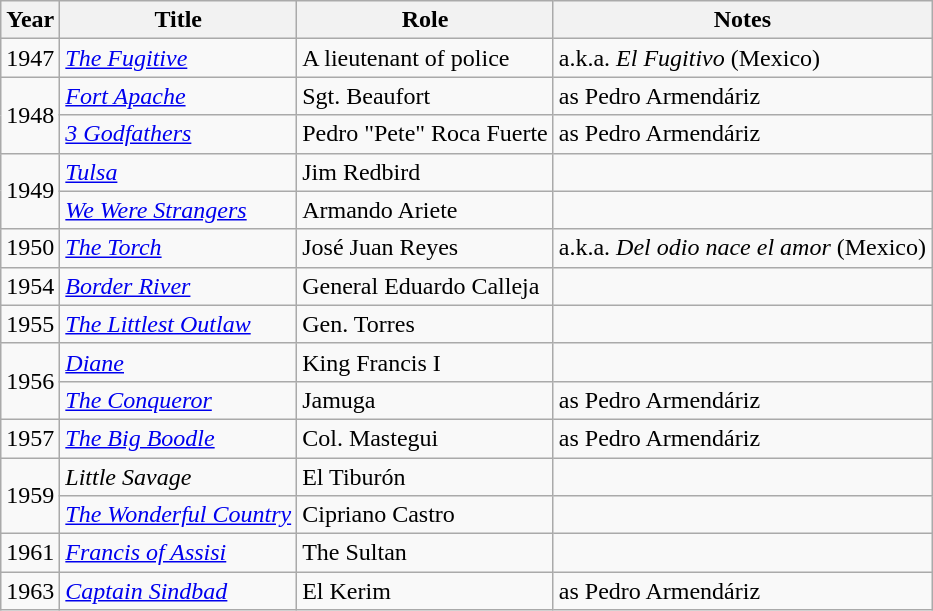<table class="wikitable">
<tr>
<th>Year</th>
<th>Title</th>
<th>Role</th>
<th>Notes</th>
</tr>
<tr>
<td rowspan=1>1947</td>
<td><em><a href='#'>The Fugitive</a></em></td>
<td>A lieutenant of police</td>
<td>a.k.a. <em>El Fugitivo</em> (Mexico)</td>
</tr>
<tr>
<td rowspan=2>1948</td>
<td><em><a href='#'>Fort Apache</a></em></td>
<td>Sgt. Beaufort</td>
<td>as Pedro Armendáriz</td>
</tr>
<tr>
<td><em><a href='#'>3 Godfathers</a></em></td>
<td>Pedro "Pete" Roca Fuerte</td>
<td>as Pedro Armendáriz</td>
</tr>
<tr>
<td rowspan=2>1949</td>
<td><em><a href='#'>Tulsa</a></em></td>
<td>Jim Redbird</td>
<td></td>
</tr>
<tr>
<td><em><a href='#'>We Were Strangers</a></em></td>
<td>Armando Ariete</td>
<td></td>
</tr>
<tr>
<td rowspan=1>1950</td>
<td><em><a href='#'>The Torch</a></em></td>
<td>José Juan Reyes</td>
<td>a.k.a. <em>Del odio nace el amor</em> (Mexico)</td>
</tr>
<tr>
<td rowspan=1>1954</td>
<td><em><a href='#'>Border River</a></em></td>
<td>General Eduardo Calleja</td>
<td></td>
</tr>
<tr>
<td>1955</td>
<td><em><a href='#'>The Littlest Outlaw</a></em></td>
<td>Gen. Torres</td>
<td></td>
</tr>
<tr>
<td rowspan=2>1956</td>
<td><em><a href='#'>Diane</a></em></td>
<td>King Francis I</td>
<td></td>
</tr>
<tr>
<td><em><a href='#'>The Conqueror</a></em></td>
<td>Jamuga</td>
<td>as Pedro Armendáriz</td>
</tr>
<tr>
<td rowspan=1>1957</td>
<td><em><a href='#'>The Big Boodle</a></em></td>
<td>Col. Mastegui</td>
<td>as Pedro Armendáriz</td>
</tr>
<tr>
<td rowspan=2>1959</td>
<td><em>Little Savage</em></td>
<td>El Tiburón</td>
<td></td>
</tr>
<tr>
<td><em><a href='#'>The Wonderful Country</a></em></td>
<td>Cipriano Castro</td>
<td></td>
</tr>
<tr>
<td>1961</td>
<td><em><a href='#'>Francis of Assisi</a></em></td>
<td>The Sultan</td>
<td></td>
</tr>
<tr>
<td>1963</td>
<td><em><a href='#'>Captain Sindbad</a></em></td>
<td>El Kerim</td>
<td>as Pedro Armendáriz</td>
</tr>
</table>
